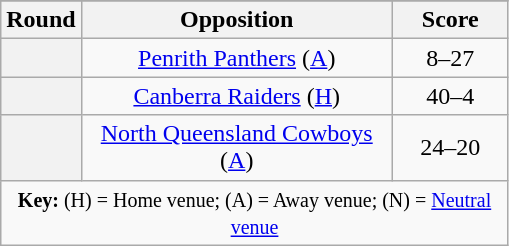<table class="wikitable plainrowheaders" style="text-align:center;margin:0">
<tr>
</tr>
<tr>
<th scope="col" style="width:25px">Round</th>
<th scope="col" style="width:200px">Opposition</th>
<th scope="col" style="width:70px">Score</th>
</tr>
<tr>
<th scope=row style="text-align:center"></th>
<td><a href='#'>Penrith Panthers</a> (<a href='#'>A</a>)</td>
<td>8–27<br></td>
</tr>
<tr>
<th scope=row style="text-align:center"></th>
<td><a href='#'>Canberra Raiders</a> (<a href='#'>H</a>)</td>
<td>40–4<br></td>
</tr>
<tr>
<th scope=row style="text-align:center"></th>
<td><a href='#'>North Queensland Cowboys</a> (<a href='#'>A</a>)</td>
<td>24–20</td>
</tr>
<tr>
<td colspan="3"><small><strong>Key:</strong> (H) = Home venue; (A) = Away venue; (N) = <a href='#'>Neutral venue</a></small></td>
</tr>
</table>
